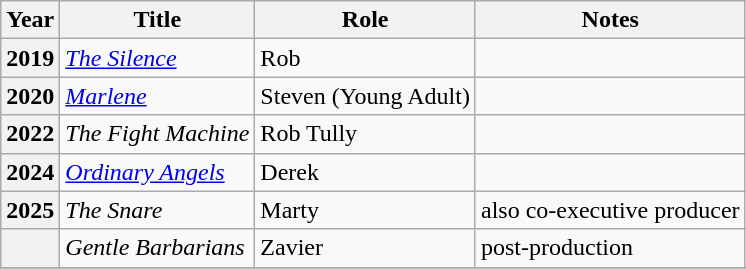<table class="wikitable plainrowheaders sortable">
<tr>
<th scope="col">Year</th>
<th scope="col">Title</th>
<th scope="col">Role</th>
<th scope="col" class="unsortable">Notes</th>
</tr>
<tr>
<th scope="row">2019</th>
<td><em><a href='#'>The Silence</a></em></td>
<td>Rob</td>
<td></td>
</tr>
<tr>
<th scope="row">2020</th>
<td><em><a href='#'>Marlene</a></em></td>
<td>Steven (Young Adult)</td>
<td></td>
</tr>
<tr>
<th scope="row">2022</th>
<td><em>The Fight Machine</em></td>
<td>Rob Tully</td>
<td></td>
</tr>
<tr>
<th scope="row">2024</th>
<td><em><a href='#'>Ordinary Angels</a></em></td>
<td>Derek</td>
<td></td>
</tr>
<tr>
<th scope="row">2025</th>
<td><em>The Snare</em></td>
<td>Marty</td>
<td>also co-executive producer</td>
</tr>
<tr>
<th scope="row"></th>
<td><em>Gentle Barbarians</em></td>
<td>Zavier</td>
<td>post-production</td>
</tr>
<tr>
</tr>
</table>
